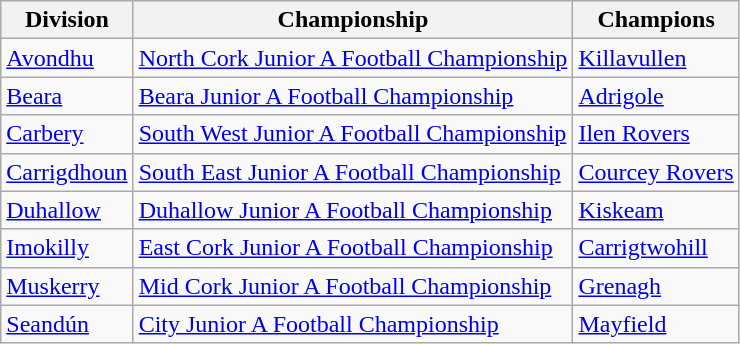<table class="wikitable">
<tr>
<th>Division</th>
<th>Championship</th>
<th>Champions</th>
</tr>
<tr>
<td><a href='#'>Avondhu</a></td>
<td><a href='#'>North Cork Junior A Football Championship</a></td>
<td><a href='#'>Killavullen</a></td>
</tr>
<tr>
<td><a href='#'>Beara</a></td>
<td><a href='#'>Beara Junior A Football Championship</a></td>
<td><a href='#'>Adrigole</a></td>
</tr>
<tr>
<td><a href='#'>Carbery</a></td>
<td><a href='#'>South West Junior A Football Championship</a></td>
<td><a href='#'>Ilen Rovers</a></td>
</tr>
<tr>
<td><a href='#'>Carrigdhoun</a></td>
<td><a href='#'>South East Junior A Football Championship</a></td>
<td><a href='#'>Courcey Rovers</a></td>
</tr>
<tr>
<td><a href='#'>Duhallow</a></td>
<td><a href='#'>Duhallow Junior A Football Championship</a></td>
<td><a href='#'>Kiskeam</a></td>
</tr>
<tr>
<td><a href='#'>Imokilly</a></td>
<td><a href='#'>East Cork Junior A Football Championship</a></td>
<td><a href='#'>Carrigtwohill</a></td>
</tr>
<tr>
<td><a href='#'>Muskerry</a></td>
<td><a href='#'>Mid Cork Junior A Football Championship</a></td>
<td><a href='#'>Grenagh</a></td>
</tr>
<tr>
<td><a href='#'>Seandún</a></td>
<td><a href='#'>City Junior A Football Championship</a></td>
<td><a href='#'>Mayfield</a></td>
</tr>
</table>
